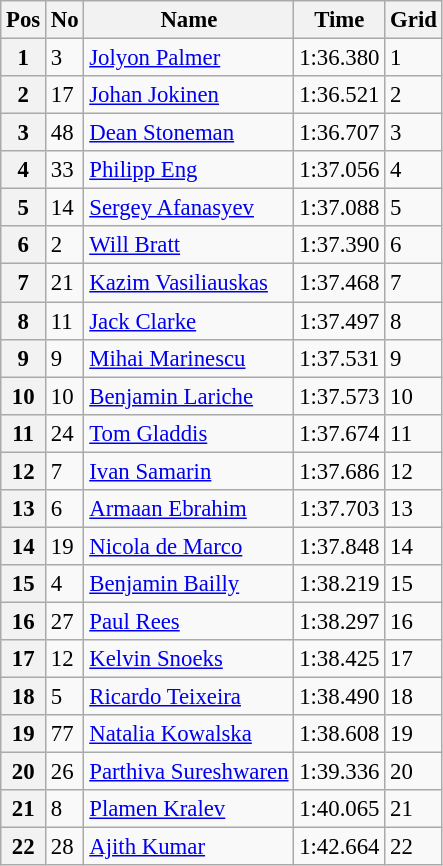<table class="wikitable" style="font-size: 95%">
<tr>
<th>Pos</th>
<th>No</th>
<th>Name</th>
<th>Time</th>
<th>Grid</th>
</tr>
<tr>
<th>1</th>
<td>3</td>
<td> <a href='#'>Jolyon Palmer</a></td>
<td>1:36.380</td>
<td>1</td>
</tr>
<tr>
<th>2</th>
<td>17</td>
<td> <a href='#'>Johan Jokinen</a></td>
<td>1:36.521</td>
<td>2</td>
</tr>
<tr>
<th>3</th>
<td>48</td>
<td> <a href='#'>Dean Stoneman</a></td>
<td>1:36.707</td>
<td>3</td>
</tr>
<tr>
<th>4</th>
<td>33</td>
<td> <a href='#'>Philipp Eng</a></td>
<td>1:37.056</td>
<td>4</td>
</tr>
<tr>
<th>5</th>
<td>14</td>
<td> <a href='#'>Sergey Afanasyev</a></td>
<td>1:37.088</td>
<td>5</td>
</tr>
<tr>
<th>6</th>
<td>2</td>
<td> <a href='#'>Will Bratt</a></td>
<td>1:37.390</td>
<td>6</td>
</tr>
<tr>
<th>7</th>
<td>21</td>
<td> <a href='#'>Kazim Vasiliauskas</a></td>
<td>1:37.468</td>
<td>7</td>
</tr>
<tr>
<th>8</th>
<td>11</td>
<td> <a href='#'>Jack Clarke</a></td>
<td>1:37.497</td>
<td>8</td>
</tr>
<tr>
<th>9</th>
<td>9</td>
<td> <a href='#'>Mihai Marinescu</a></td>
<td>1:37.531</td>
<td>9</td>
</tr>
<tr>
<th>10</th>
<td>10</td>
<td> <a href='#'>Benjamin Lariche</a></td>
<td>1:37.573</td>
<td>10</td>
</tr>
<tr>
<th>11</th>
<td>24</td>
<td> <a href='#'>Tom Gladdis</a></td>
<td>1:37.674</td>
<td>11</td>
</tr>
<tr>
<th>12</th>
<td>7</td>
<td> <a href='#'>Ivan Samarin</a></td>
<td>1:37.686</td>
<td>12</td>
</tr>
<tr>
<th>13</th>
<td>6</td>
<td> <a href='#'>Armaan Ebrahim</a></td>
<td>1:37.703</td>
<td>13</td>
</tr>
<tr>
<th>14</th>
<td>19</td>
<td> <a href='#'>Nicola de Marco</a></td>
<td>1:37.848</td>
<td>14</td>
</tr>
<tr>
<th>15</th>
<td>4</td>
<td> <a href='#'>Benjamin Bailly</a></td>
<td>1:38.219</td>
<td>15</td>
</tr>
<tr>
<th>16</th>
<td>27</td>
<td> <a href='#'>Paul Rees</a></td>
<td>1:38.297</td>
<td>16</td>
</tr>
<tr>
<th>17</th>
<td>12</td>
<td> <a href='#'>Kelvin Snoeks</a></td>
<td>1:38.425</td>
<td>17</td>
</tr>
<tr>
<th>18</th>
<td>5</td>
<td> <a href='#'>Ricardo Teixeira</a></td>
<td>1:38.490</td>
<td>18</td>
</tr>
<tr>
<th>19</th>
<td>77</td>
<td> <a href='#'>Natalia Kowalska</a></td>
<td>1:38.608</td>
<td>19</td>
</tr>
<tr>
<th>20</th>
<td>26</td>
<td> <a href='#'>Parthiva Sureshwaren</a></td>
<td>1:39.336</td>
<td>20</td>
</tr>
<tr>
<th>21</th>
<td>8</td>
<td> <a href='#'>Plamen Kralev</a></td>
<td>1:40.065</td>
<td>21</td>
</tr>
<tr>
<th>22</th>
<td>28</td>
<td> <a href='#'>Ajith Kumar</a></td>
<td>1:42.664</td>
<td>22</td>
</tr>
</table>
